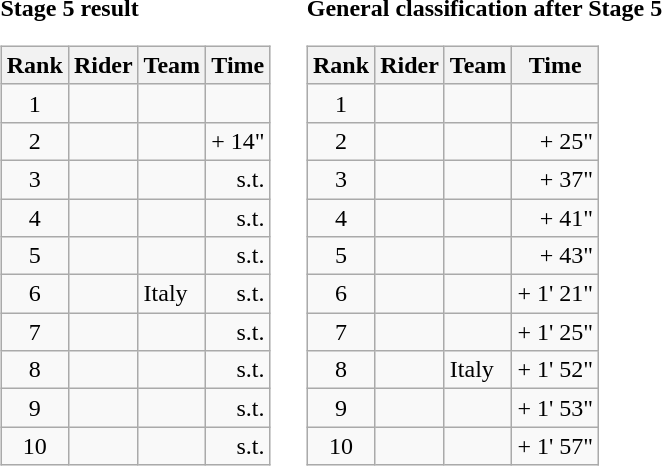<table>
<tr>
<td><strong>Stage 5 result</strong><br><table class="wikitable">
<tr>
<th scope="col">Rank</th>
<th scope="col">Rider</th>
<th scope="col">Team</th>
<th scope="col">Time</th>
</tr>
<tr>
<td style="text-align:center;">1</td>
<td></td>
<td></td>
<td style="text-align:right;"></td>
</tr>
<tr>
<td style="text-align:center;">2</td>
<td></td>
<td></td>
<td style="text-align:right;">+ 14"</td>
</tr>
<tr>
<td style="text-align:center;">3</td>
<td></td>
<td></td>
<td style="text-align:right;">s.t.</td>
</tr>
<tr>
<td style="text-align:center;">4</td>
<td></td>
<td></td>
<td style="text-align:right;">s.t.</td>
</tr>
<tr>
<td style="text-align:center;">5</td>
<td></td>
<td></td>
<td style="text-align:right;">s.t.</td>
</tr>
<tr>
<td style="text-align:center;">6</td>
<td></td>
<td>Italy</td>
<td style="text-align:right;">s.t.</td>
</tr>
<tr>
<td style="text-align:center;">7</td>
<td></td>
<td></td>
<td style="text-align:right;">s.t.</td>
</tr>
<tr>
<td style="text-align:center;">8</td>
<td></td>
<td></td>
<td style="text-align:right;">s.t.</td>
</tr>
<tr>
<td style="text-align:center;">9</td>
<td></td>
<td></td>
<td style="text-align:right;">s.t.</td>
</tr>
<tr>
<td style="text-align:center;">10</td>
<td></td>
<td></td>
<td style="text-align:right;">s.t.</td>
</tr>
</table>
</td>
<td></td>
<td><strong>General classification after Stage 5</strong><br><table class="wikitable">
<tr>
<th scope="col">Rank</th>
<th scope="col">Rider</th>
<th scope="col">Team</th>
<th scope="col">Time</th>
</tr>
<tr>
<td style="text-align:center;">1</td>
<td></td>
<td></td>
<td style="text-align:right;"></td>
</tr>
<tr>
<td style="text-align:center;">2</td>
<td></td>
<td></td>
<td style="text-align:right;">+ 25"</td>
</tr>
<tr>
<td style="text-align:center;">3</td>
<td></td>
<td></td>
<td style="text-align:right;">+ 37"</td>
</tr>
<tr>
<td style="text-align:center;">4</td>
<td></td>
<td></td>
<td style="text-align:right;">+ 41"</td>
</tr>
<tr>
<td style="text-align:center;">5</td>
<td></td>
<td></td>
<td style="text-align:right;">+ 43"</td>
</tr>
<tr>
<td style="text-align:center;">6</td>
<td></td>
<td></td>
<td style="text-align:right;">+ 1' 21"</td>
</tr>
<tr>
<td style="text-align:center;">7</td>
<td></td>
<td></td>
<td style="text-align:right;">+ 1' 25"</td>
</tr>
<tr>
<td style="text-align:center;">8</td>
<td></td>
<td>Italy</td>
<td style="text-align:right;">+ 1' 52"</td>
</tr>
<tr>
<td style="text-align:center;">9</td>
<td></td>
<td></td>
<td style="text-align:right;">+ 1' 53"</td>
</tr>
<tr>
<td style="text-align:center;">10</td>
<td></td>
<td></td>
<td style="text-align:right;">+ 1' 57"</td>
</tr>
</table>
</td>
</tr>
</table>
